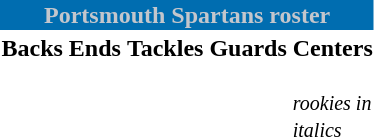<table class="toccolours" style="text-align: left;">
<tr>
<th colspan="7" style="background-color:#006DB0;color:#C3C6CC;text-align:center;">Portsmouth Spartans roster</th>
</tr>
<tr>
<td style="width: 25px;" "font-size: 95%;" valign="top"><strong>Backs</strong></td>
<td style="width: 25px;" "font-size: 95%;" valign="top"><strong>Ends</strong></td>
<td style="width: 25px;" "font-size: 95%;" valign="top"><strong>Tackles</strong></td>
<td style="width: 25px;" "font-size: 95%;" valign="top"><strong>Guards</strong></td>
<td style="width: 25px;" "font-size: 95%;" valign="top"><strong>Centers</strong><br><br><small><em>rookies in italics</em></small></td>
</tr>
<tr>
</tr>
</table>
